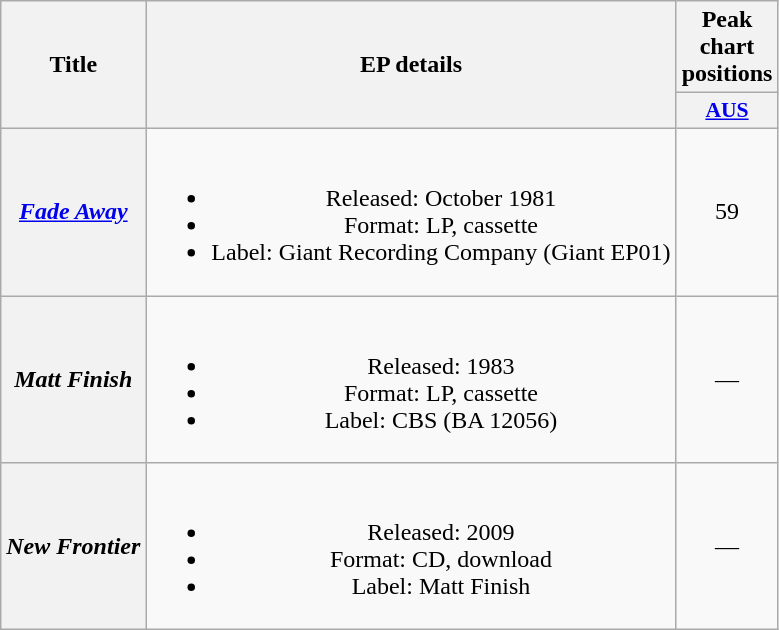<table class="wikitable plainrowheaders" style="text-align:center">
<tr>
<th scope="col" rowspan="2">Title</th>
<th scope="col" rowspan="2">EP details</th>
<th scope="col" colspan="1">Peak chart positions</th>
</tr>
<tr>
<th scope="col" style="width:3em; font-size:90%"><a href='#'>AUS</a><br></th>
</tr>
<tr>
<th scope="row"><em><a href='#'>Fade Away</a></em></th>
<td><br><ul><li>Released: October 1981</li><li>Format: LP, cassette</li><li>Label: Giant Recording Company (Giant EP01)</li></ul></td>
<td>59</td>
</tr>
<tr>
<th scope="row"><em>Matt Finish</em></th>
<td><br><ul><li>Released: 1983</li><li>Format: LP, cassette</li><li>Label: CBS (BA 12056)</li></ul></td>
<td>—</td>
</tr>
<tr>
<th scope="row"><em>New Frontier</em></th>
<td><br><ul><li>Released: 2009</li><li>Format: CD, download</li><li>Label: Matt Finish</li></ul></td>
<td>—</td>
</tr>
</table>
